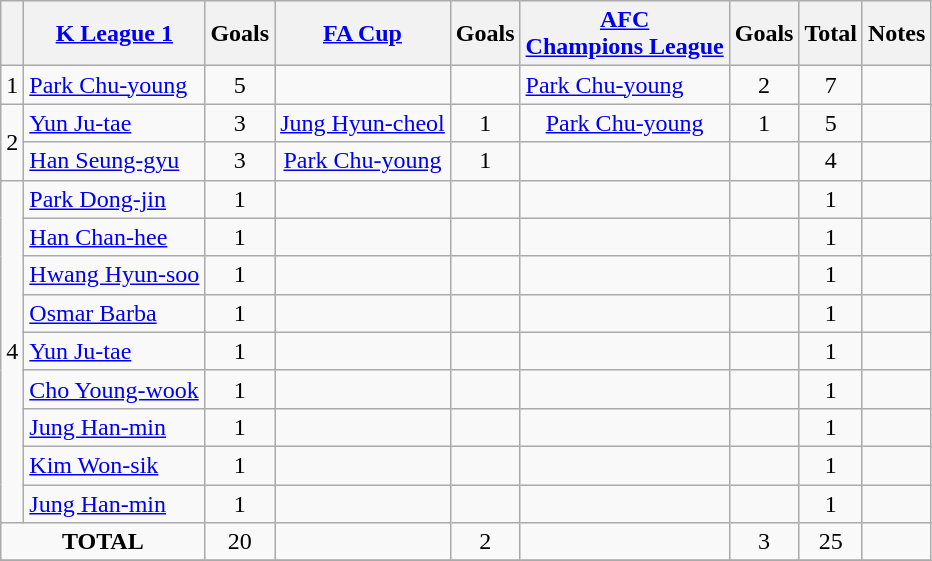<table class="wikitable" style="text-align:center">
<tr>
<th></th>
<th><a href='#'>K League 1</a></th>
<th>Goals</th>
<th><a href='#'>FA Cup</a></th>
<th>Goals</th>
<th><a href='#'>AFC<br>Champions League</a></th>
<th>Goals</th>
<th>Total</th>
<th>Notes</th>
</tr>
<tr>
<td rowspan=1>1</td>
<td align=left> <a href='#'>Park Chu-young</a></td>
<td>5</td>
<td></td>
<td></td>
<td align=left> <a href='#'>Park Chu-young</a></td>
<td>2</td>
<td>7</td>
<td></td>
</tr>
<tr>
<td rowspan="2">2</td>
<td align=left> <a href='#'>Yun Ju-tae</a></td>
<td>3</td>
<td> <a href='#'>Jung Hyun-cheol</a></td>
<td>1</td>
<td> <a href='#'>Park Chu-young</a></td>
<td>1</td>
<td>5</td>
<td></td>
</tr>
<tr>
<td align=left> <a href='#'>Han Seung-gyu</a></td>
<td>3</td>
<td> <a href='#'>Park Chu-young</a></td>
<td>1</td>
<td></td>
<td></td>
<td>4</td>
<td></td>
</tr>
<tr>
<td rowspan="9">4</td>
<td align=left> <a href='#'>Park Dong-jin</a></td>
<td>1</td>
<td></td>
<td></td>
<td></td>
<td></td>
<td>1</td>
<td></td>
</tr>
<tr>
<td align=left> <a href='#'>Han Chan-hee</a></td>
<td>1</td>
<td></td>
<td></td>
<td></td>
<td></td>
<td>1</td>
<td></td>
</tr>
<tr>
<td align=left> <a href='#'>Hwang Hyun-soo</a></td>
<td>1</td>
<td></td>
<td></td>
<td></td>
<td></td>
<td>1</td>
<td></td>
</tr>
<tr>
<td align=left> <a href='#'>Osmar Barba</a></td>
<td>1</td>
<td></td>
<td></td>
<td></td>
<td></td>
<td>1</td>
<td></td>
</tr>
<tr>
<td align=left> <a href='#'>Yun Ju-tae</a></td>
<td>1</td>
<td></td>
<td></td>
<td></td>
<td></td>
<td>1</td>
<td></td>
</tr>
<tr>
<td align=left> <a href='#'>Cho Young-wook</a></td>
<td>1</td>
<td></td>
<td></td>
<td></td>
<td></td>
<td>1</td>
<td></td>
</tr>
<tr>
<td align=left> <a href='#'>Jung Han-min</a></td>
<td>1</td>
<td></td>
<td></td>
<td></td>
<td></td>
<td>1</td>
<td></td>
</tr>
<tr>
<td align=left> <a href='#'>Kim Won-sik</a></td>
<td>1</td>
<td></td>
<td></td>
<td></td>
<td></td>
<td>1</td>
<td></td>
</tr>
<tr>
<td align=left> <a href='#'>Jung Han-min</a></td>
<td>1</td>
<td></td>
<td></td>
<td></td>
<td></td>
<td>1</td>
<td></td>
</tr>
<tr>
<td colspan="2"><strong>TOTAL</strong></td>
<td>20</td>
<td></td>
<td>2</td>
<td></td>
<td>3</td>
<td>25</td>
<td></td>
</tr>
<tr>
</tr>
</table>
